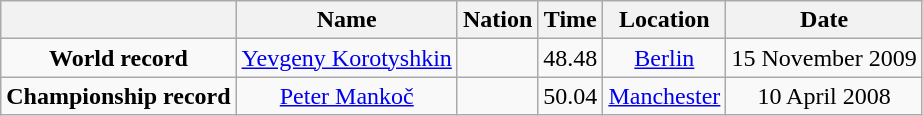<table class=wikitable style=text-align:center>
<tr>
<th></th>
<th>Name</th>
<th>Nation</th>
<th>Time</th>
<th>Location</th>
<th>Date</th>
</tr>
<tr>
<td><strong>World record</strong></td>
<td><a href='#'>Yevgeny Korotyshkin</a></td>
<td></td>
<td align=left>48.48</td>
<td><a href='#'>Berlin</a></td>
<td>15 November 2009</td>
</tr>
<tr>
<td><strong>Championship record</strong></td>
<td><a href='#'>Peter Mankoč</a></td>
<td></td>
<td align=left>50.04</td>
<td><a href='#'>Manchester</a></td>
<td>10 April 2008</td>
</tr>
</table>
